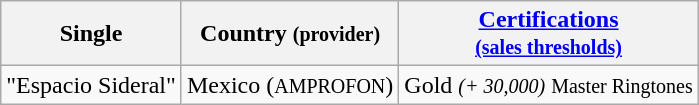<table class="wikitable">
<tr>
<th>Single</th>
<th>Country <small>(provider)</small></th>
<th><a href='#'>Certifications</a><br><small><a href='#'>(sales thresholds)</a></small></th>
</tr>
<tr>
<td>"Espacio Sideral"</td>
<td>Mexico (<small>AMPROFON</small>)</td>
<td>Gold <small><em>(+ 30,000)</em></small> <small>Master Ringtones</small></td>
</tr>
</table>
